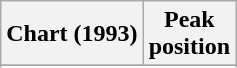<table class="wikitable sortable plainrowheaders" style="text-align:center">
<tr>
<th>Chart (1993)</th>
<th>Peak<br>position</th>
</tr>
<tr>
</tr>
<tr>
</tr>
</table>
